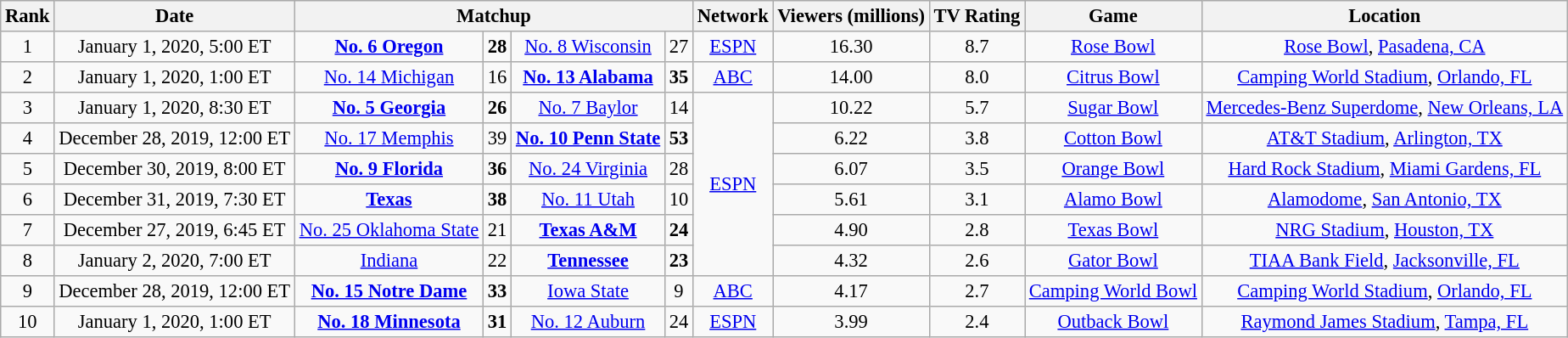<table class="wikitable" style="font-size: 94%; text-align:center">
<tr>
<th>Rank</th>
<th>Date</th>
<th colspan=4>Matchup</th>
<th>Network</th>
<th>Viewers (millions)</th>
<th>TV Rating</th>
<th>Game</th>
<th>Location</th>
</tr>
<tr>
<td>1</td>
<td>January 1, 2020, 5:00 ET</td>
<td><strong><a href='#'>No. 6 Oregon</a></strong></td>
<td><strong>28</strong></td>
<td><a href='#'>No. 8 Wisconsin</a></td>
<td>27</td>
<td><a href='#'>ESPN</a></td>
<td>16.30</td>
<td>8.7</td>
<td><a href='#'>Rose Bowl</a></td>
<td><a href='#'>Rose Bowl</a>, <a href='#'>Pasadena, CA</a></td>
</tr>
<tr>
<td>2</td>
<td>January 1, 2020, 1:00 ET</td>
<td><a href='#'>No. 14 Michigan</a></td>
<td>16</td>
<td><strong><a href='#'>No. 13 Alabama</a></strong></td>
<td><strong>35</strong></td>
<td><a href='#'>ABC</a></td>
<td>14.00</td>
<td>8.0</td>
<td><a href='#'>Citrus Bowl</a></td>
<td><a href='#'>Camping World Stadium</a>, <a href='#'>Orlando, FL</a></td>
</tr>
<tr>
<td>3</td>
<td>January 1, 2020, 8:30 ET</td>
<td><strong><a href='#'>No. 5 Georgia</a></strong></td>
<td><strong>26</strong></td>
<td><a href='#'>No. 7 Baylor</a></td>
<td>14</td>
<td rowspan="6"><a href='#'>ESPN</a></td>
<td>10.22</td>
<td>5.7</td>
<td><a href='#'>Sugar Bowl</a></td>
<td><a href='#'>Mercedes-Benz Superdome</a>, <a href='#'>New Orleans, LA</a></td>
</tr>
<tr>
<td>4</td>
<td>December 28, 2019, 12:00 ET</td>
<td><a href='#'>No. 17 Memphis</a></td>
<td>39</td>
<td><strong><a href='#'>No. 10 Penn State</a></strong></td>
<td><strong>53</strong></td>
<td>6.22</td>
<td>3.8</td>
<td><a href='#'>Cotton Bowl</a></td>
<td><a href='#'>AT&T Stadium</a>, <a href='#'>Arlington, TX</a></td>
</tr>
<tr>
<td>5</td>
<td>December 30, 2019, 8:00 ET</td>
<td><strong><a href='#'>No. 9 Florida</a></strong></td>
<td><strong>36</strong></td>
<td><a href='#'>No. 24 Virginia</a></td>
<td>28</td>
<td>6.07</td>
<td>3.5</td>
<td><a href='#'>Orange Bowl</a></td>
<td><a href='#'>Hard Rock Stadium</a>, <a href='#'>Miami Gardens, FL</a></td>
</tr>
<tr>
<td>6</td>
<td>December 31, 2019, 7:30 ET</td>
<td><strong><a href='#'>Texas</a></strong></td>
<td><strong>38</strong></td>
<td><a href='#'>No. 11 Utah</a></td>
<td>10</td>
<td>5.61</td>
<td>3.1</td>
<td><a href='#'>Alamo Bowl</a></td>
<td><a href='#'>Alamodome</a>, <a href='#'>San Antonio, TX</a></td>
</tr>
<tr>
<td>7</td>
<td>December 27, 2019, 6:45 ET</td>
<td><a href='#'>No. 25 Oklahoma State</a></td>
<td>21</td>
<td><strong><a href='#'>Texas A&M</a></strong></td>
<td><strong>24</strong></td>
<td>4.90</td>
<td>2.8</td>
<td><a href='#'>Texas Bowl</a></td>
<td><a href='#'>NRG Stadium</a>, <a href='#'>Houston, TX</a></td>
</tr>
<tr>
<td>8</td>
<td>January 2, 2020, 7:00 ET</td>
<td><a href='#'>Indiana</a></td>
<td>22</td>
<td><strong><a href='#'>Tennessee</a></strong></td>
<td><strong>23</strong></td>
<td>4.32</td>
<td>2.6</td>
<td><a href='#'>Gator Bowl</a></td>
<td><a href='#'>TIAA Bank Field</a>, <a href='#'>Jacksonville, FL</a></td>
</tr>
<tr>
<td>9</td>
<td>December 28, 2019, 12:00 ET</td>
<td><strong><a href='#'>No. 15 Notre Dame</a></strong></td>
<td><strong>33</strong></td>
<td><a href='#'>Iowa State</a></td>
<td>9</td>
<td><a href='#'>ABC</a></td>
<td>4.17</td>
<td>2.7</td>
<td><a href='#'>Camping World Bowl</a></td>
<td><a href='#'>Camping World Stadium</a>, <a href='#'>Orlando, FL</a></td>
</tr>
<tr>
<td>10</td>
<td>January 1, 2020, 1:00 ET</td>
<td><strong><a href='#'>No. 18 Minnesota</a></strong></td>
<td><strong>31</strong></td>
<td><a href='#'>No. 12 Auburn</a></td>
<td>24</td>
<td rowspan="2"><a href='#'>ESPN</a></td>
<td>3.99</td>
<td>2.4</td>
<td><a href='#'>Outback Bowl</a></td>
<td><a href='#'>Raymond James Stadium</a>, <a href='#'>Tampa, FL</a></td>
</tr>
</table>
